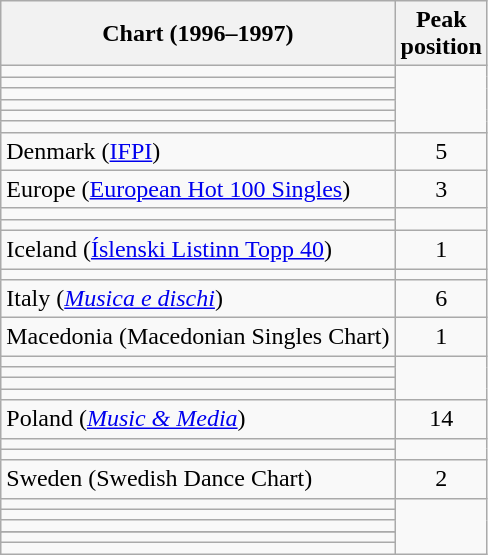<table class="wikitable sortable">
<tr>
<th>Chart (1996–1997)</th>
<th>Peak<br>position</th>
</tr>
<tr>
<td></td>
</tr>
<tr>
<td></td>
</tr>
<tr>
<td></td>
</tr>
<tr>
<td></td>
</tr>
<tr>
<td></td>
</tr>
<tr>
<td></td>
</tr>
<tr>
<td>Denmark (<a href='#'>IFPI</a>)</td>
<td align="center">5</td>
</tr>
<tr>
<td>Europe (<a href='#'>European Hot 100 Singles</a>)</td>
<td align="center">3</td>
</tr>
<tr>
<td></td>
</tr>
<tr>
<td></td>
</tr>
<tr>
<td>Iceland (<a href='#'>Íslenski Listinn Topp 40</a>)</td>
<td align="center">1</td>
</tr>
<tr>
<td></td>
</tr>
<tr>
<td>Italy (<em><a href='#'>Musica e dischi</a></em>)</td>
<td align="center">6</td>
</tr>
<tr>
<td>Macedonia (Macedonian Singles Chart)</td>
<td align="center">1</td>
</tr>
<tr>
<td></td>
</tr>
<tr>
<td></td>
</tr>
<tr>
<td></td>
</tr>
<tr>
<td></td>
</tr>
<tr>
<td>Poland (<em><a href='#'>Music & Media</a></em>)</td>
<td align="center">14</td>
</tr>
<tr>
<td></td>
</tr>
<tr>
<td></td>
</tr>
<tr>
<td>Sweden (Swedish Dance Chart)</td>
<td align="center">2</td>
</tr>
<tr>
<td></td>
</tr>
<tr>
<td></td>
</tr>
<tr>
<td></td>
</tr>
<tr>
</tr>
<tr>
<td></td>
</tr>
<tr>
<td></td>
</tr>
</table>
